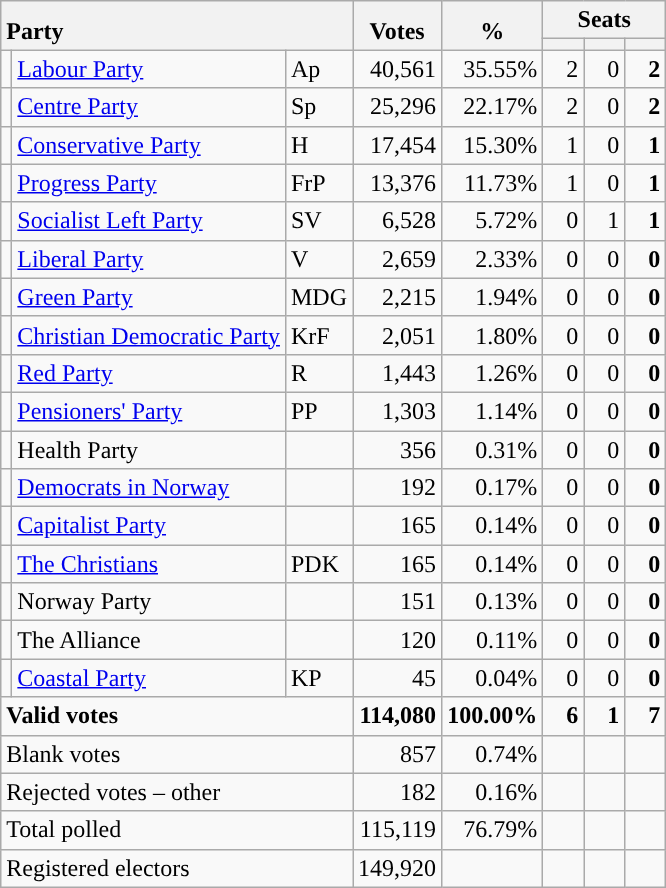<table class="wikitable" border="1" style="text-align:right;">
<tr>
<th style="text-align:left;" valign=bottom rowspan=2 colspan=3>Party</th>
<th align=center valign=bottom rowspan=2 width="50">Votes</th>
<th align=center valign=bottom rowspan=2 width="50">%</th>
<th colspan=3>Seats</th>
</tr>
<tr>
<th align=center valign=bottom width="20"><small></small></th>
<th align=center valign=bottom width="20"><small><a href='#'></a></small></th>
<th align=center valign=bottom width="20"><small></small></th>
</tr>
<tr>
<td style="color:inherit;background:"></td>
<td align=left><a href='#'>Labour Party</a></td>
<td align=left>Ap</td>
<td>40,561</td>
<td>35.55%</td>
<td>2</td>
<td>0</td>
<td><strong>2</strong></td>
</tr>
<tr>
<td style="color:inherit;background:"></td>
<td align=left><a href='#'>Centre Party</a></td>
<td align=left>Sp</td>
<td>25,296</td>
<td>22.17%</td>
<td>2</td>
<td>0</td>
<td><strong>2</strong></td>
</tr>
<tr>
<td style="color:inherit;background:"></td>
<td align=left><a href='#'>Conservative Party</a></td>
<td align=left>H</td>
<td>17,454</td>
<td>15.30%</td>
<td>1</td>
<td>0</td>
<td><strong>1</strong></td>
</tr>
<tr>
<td style="color:inherit;background:"></td>
<td align=left><a href='#'>Progress Party</a></td>
<td align=left>FrP</td>
<td>13,376</td>
<td>11.73%</td>
<td>1</td>
<td>0</td>
<td><strong>1</strong></td>
</tr>
<tr>
<td style="color:inherit;background:"></td>
<td align=left><a href='#'>Socialist Left Party</a></td>
<td align=left>SV</td>
<td>6,528</td>
<td>5.72%</td>
<td>0</td>
<td>1</td>
<td><strong>1</strong></td>
</tr>
<tr>
<td style="color:inherit;background:"></td>
<td align=left><a href='#'>Liberal Party</a></td>
<td align=left>V</td>
<td>2,659</td>
<td>2.33%</td>
<td>0</td>
<td>0</td>
<td><strong>0</strong></td>
</tr>
<tr>
<td style="color:inherit;background:"></td>
<td align=left><a href='#'>Green Party</a></td>
<td align=left>MDG</td>
<td>2,215</td>
<td>1.94%</td>
<td>0</td>
<td>0</td>
<td><strong>0</strong></td>
</tr>
<tr>
<td style="color:inherit;background:"></td>
<td align=left><a href='#'>Christian Democratic Party</a></td>
<td align=left>KrF</td>
<td>2,051</td>
<td>1.80%</td>
<td>0</td>
<td>0</td>
<td><strong>0</strong></td>
</tr>
<tr>
<td style="color:inherit;background:"></td>
<td align=left><a href='#'>Red Party</a></td>
<td align=left>R</td>
<td>1,443</td>
<td>1.26%</td>
<td>0</td>
<td>0</td>
<td><strong>0</strong></td>
</tr>
<tr>
<td style="color:inherit;background:"></td>
<td align=left><a href='#'>Pensioners' Party</a></td>
<td align=left>PP</td>
<td>1,303</td>
<td>1.14%</td>
<td>0</td>
<td>0</td>
<td><strong>0</strong></td>
</tr>
<tr>
<td></td>
<td align=left>Health Party</td>
<td align=left></td>
<td>356</td>
<td>0.31%</td>
<td>0</td>
<td>0</td>
<td><strong>0</strong></td>
</tr>
<tr>
<td style="color:inherit;background:"></td>
<td align=left><a href='#'>Democrats in Norway</a></td>
<td align=left></td>
<td>192</td>
<td>0.17%</td>
<td>0</td>
<td>0</td>
<td><strong>0</strong></td>
</tr>
<tr>
<td style="color:inherit;background:"></td>
<td align=left><a href='#'>Capitalist Party</a></td>
<td align=left></td>
<td>165</td>
<td>0.14%</td>
<td>0</td>
<td>0</td>
<td><strong>0</strong></td>
</tr>
<tr>
<td style="color:inherit;background:"></td>
<td align=left><a href='#'>The Christians</a></td>
<td align=left>PDK</td>
<td>165</td>
<td>0.14%</td>
<td>0</td>
<td>0</td>
<td><strong>0</strong></td>
</tr>
<tr>
<td></td>
<td align=left>Norway Party</td>
<td align=left></td>
<td>151</td>
<td>0.13%</td>
<td>0</td>
<td>0</td>
<td><strong>0</strong></td>
</tr>
<tr>
<td></td>
<td align=left>The Alliance</td>
<td align=left></td>
<td>120</td>
<td>0.11%</td>
<td>0</td>
<td>0</td>
<td><strong>0</strong></td>
</tr>
<tr>
<td style="color:inherit;background:"></td>
<td align=left><a href='#'>Coastal Party</a></td>
<td align=left>KP</td>
<td>45</td>
<td>0.04%</td>
<td>0</td>
<td>0</td>
<td><strong>0</strong></td>
</tr>
<tr style="font-weight:bold">
<td align=left colspan=3>Valid votes</td>
<td>114,080</td>
<td>100.00%</td>
<td>6</td>
<td>1</td>
<td>7</td>
</tr>
<tr>
<td align=left colspan=3>Blank votes</td>
<td>857</td>
<td>0.74%</td>
<td></td>
<td></td>
<td></td>
</tr>
<tr>
<td align=left colspan=3>Rejected votes – other</td>
<td>182</td>
<td>0.16%</td>
<td></td>
<td></td>
<td></td>
</tr>
<tr>
<td align=left colspan=3>Total polled</td>
<td>115,119</td>
<td>76.79%</td>
<td></td>
<td></td>
<td></td>
</tr>
<tr>
<td align=left colspan=3>Registered electors</td>
<td>149,920</td>
<td></td>
<td></td>
<td></td>
<td></td>
</tr>
</table>
